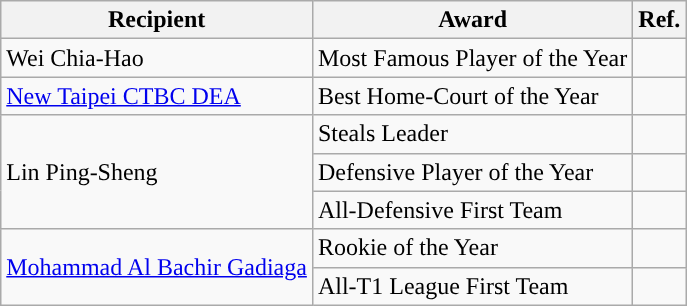<table class="wikitable">
<tr>
<th>Recipient</th>
<th>Award</th>
<th>Ref.</th>
</tr>
<tr>
<td>Wei Chia-Hao</td>
<td>Most Famous Player of the Year</td>
<td></td>
</tr>
<tr>
<td><a href='#'>New Taipei CTBC DEA</a></td>
<td>Best Home-Court of the Year</td>
<td></td>
</tr>
<tr>
<td rowspan=3>Lin Ping-Sheng</td>
<td>Steals Leader</td>
<td></td>
</tr>
<tr>
<td>Defensive Player of the Year</td>
<td></td>
</tr>
<tr>
<td>All-Defensive First Team</td>
<td></td>
</tr>
<tr>
<td rowspan=2><a href='#'>Mohammad Al Bachir Gadiaga</a></td>
<td>Rookie of the Year</td>
<td></td>
</tr>
<tr>
<td>All-T1 League First Team</td>
<td></td>
</tr>
</table>
